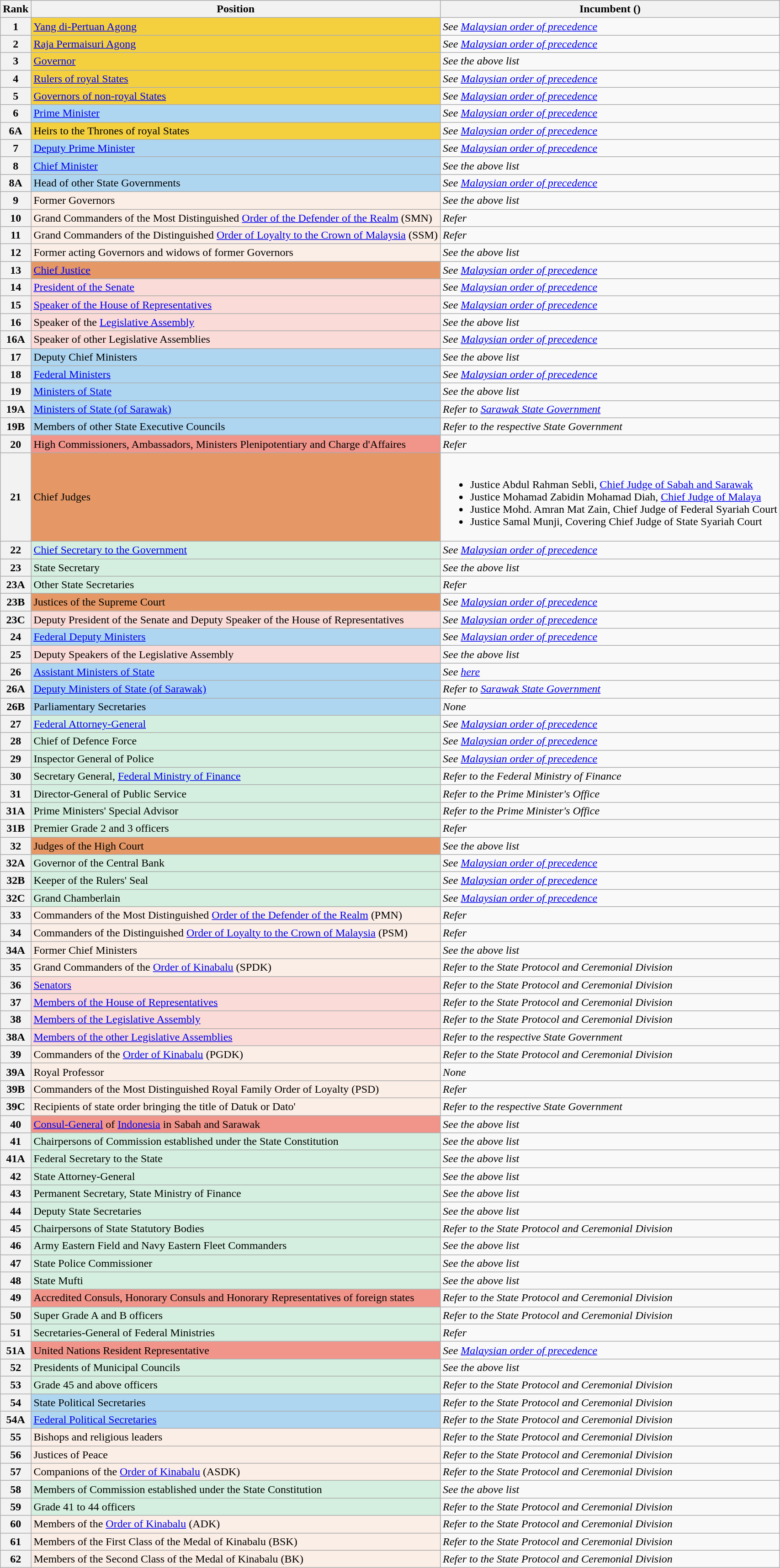<table class="wikitable">
<tr>
<th>Rank</th>
<th>Position</th>
<th>Incumbent ()</th>
</tr>
<tr>
<th>1</th>
<td style="background:#F4D03F;"><a href='#'>Yang di-Pertuan Agong</a></td>
<td><em>See <a href='#'>Malaysian order of precedence</a></em></td>
</tr>
<tr>
<th>2</th>
<td style="background:#F4D03F;"><a href='#'>Raja Permaisuri Agong</a></td>
<td><em>See <a href='#'>Malaysian order of precedence</a></em></td>
</tr>
<tr>
<th>3</th>
<td style="background:#F4D03F;"><a href='#'>Governor</a></td>
<td><em>See the above list</em></td>
</tr>
<tr>
<th>4</th>
<td style="background:#F4D03F;"><a href='#'>Rulers of royal States</a></td>
<td><em>See <a href='#'>Malaysian order of precedence</a></em></td>
</tr>
<tr>
<th>5</th>
<td style="background:#F4D03F;"><a href='#'>Governors of non-royal States</a></td>
<td><em>See <a href='#'>Malaysian order of precedence</a></em></td>
</tr>
<tr>
<th>6</th>
<td style="background:#AED6F1;"><a href='#'>Prime Minister</a></td>
<td><em>See <a href='#'>Malaysian order of precedence</a></em></td>
</tr>
<tr>
<th>6A</th>
<td style="background:#F4D03F;">Heirs to the Thrones of royal States</td>
<td><em>See <a href='#'>Malaysian order of precedence</a></em></td>
</tr>
<tr>
<th>7</th>
<td style="background:#AED6F1;"><a href='#'>Deputy Prime Minister</a></td>
<td><em>See <a href='#'>Malaysian order of precedence</a></em></td>
</tr>
<tr>
<th>8</th>
<td style="background:#AED6F1;"><a href='#'>Chief Minister</a></td>
<td><em>See the above list</em></td>
</tr>
<tr>
<th>8A</th>
<td style="background:#AED6F1;">Head of other State Governments</td>
<td><em>See <a href='#'>Malaysian order of precedence</a></em></td>
</tr>
<tr>
<th>9</th>
<td style="background:#FBEEE6;">Former Governors</td>
<td><em>See the above list</em></td>
</tr>
<tr>
<th>10</th>
<td style="background:#FBEEE6;">Grand Commanders of the Most Distinguished <a href='#'>Order of the Defender of the Realm</a> (SMN)</td>
<td><em>Refer </em></td>
</tr>
<tr>
<th>11</th>
<td style="background:#FBEEE6;">Grand Commanders of the Distinguished <a href='#'>Order of Loyalty to the Crown of Malaysia</a> (SSM)</td>
<td><em>Refer </em></td>
</tr>
<tr>
<th>12</th>
<td style="background:#FBEEE6;">Former acting Governors and widows of former Governors</td>
<td><em>See the above list</em></td>
</tr>
<tr>
<th>13</th>
<td style="background:#E59866;"><a href='#'>Chief Justice</a></td>
<td><em>See <a href='#'>Malaysian order of precedence</a></em></td>
</tr>
<tr>
<th>14</th>
<td style="background:#FADBD8;"><a href='#'>President of the Senate</a></td>
<td><em>See <a href='#'>Malaysian order of precedence</a></em></td>
</tr>
<tr>
<th>15</th>
<td style="background:#FADBD8;"><a href='#'>Speaker of the House of Representatives</a></td>
<td><em>See <a href='#'>Malaysian order of precedence</a></em></td>
</tr>
<tr>
<th>16</th>
<td style="background:#FADBD8;">Speaker of the <a href='#'>Legislative Assembly</a></td>
<td><em>See the above list</em></td>
</tr>
<tr>
<th>16A</th>
<td style="background:#FADBD8;">Speaker of other Legislative Assemblies</td>
<td><em>See <a href='#'>Malaysian order of precedence</a></em></td>
</tr>
<tr>
<th>17</th>
<td style="background:#AED6F1;">Deputy Chief Ministers</td>
<td><em>See the above list</em></td>
</tr>
<tr>
<th>18</th>
<td style="background:#AED6F1;"><a href='#'>Federal Ministers</a></td>
<td><em>See <a href='#'>Malaysian order of precedence</a></em></td>
</tr>
<tr>
<th>19</th>
<td style="background:#AED6F1;"><a href='#'>Ministers of State</a></td>
<td><em>See the above list</em></td>
</tr>
<tr>
<th>19A</th>
<td style="background:#AED6F1;"><a href='#'>Ministers of State (of Sarawak)</a></td>
<td><em>Refer to <a href='#'>Sarawak State Government</a></em></td>
</tr>
<tr>
<th>19B</th>
<td style="background:#AED6F1;">Members of other State Executive Councils</td>
<td><em>Refer to the respective State Government</em></td>
</tr>
<tr>
<th>20</th>
<td style="background:#F1948A;">High Commissioners, Ambassadors, Ministers Plenipotentiary and Charge d'Affaires</td>
<td><em>Refer </em></td>
</tr>
<tr>
<th>21</th>
<td style="background:#E59866;">Chief Judges</td>
<td><br><ul><li>Justice Abdul Rahman Sebli, <a href='#'>Chief Judge of Sabah and Sarawak</a></li><li>Justice Mohamad Zabidin Mohamad Diah, <a href='#'>Chief Judge of Malaya</a></li><li>Justice Mohd. Amran Mat Zain, Chief Judge of Federal Syariah Court</li><li>Justice Samal Munji, Covering Chief Judge of State Syariah Court</li></ul></td>
</tr>
<tr>
<th>22</th>
<td style="background:#D4EFDF;"><a href='#'>Chief Secretary to the Government</a></td>
<td><em>See <a href='#'>Malaysian order of precedence</a></em></td>
</tr>
<tr>
<th>23</th>
<td style="background:#D4EFDF;">State Secretary</td>
<td><em>See the above list</em></td>
</tr>
<tr>
<th>23A</th>
<td style="background:#D4EFDF;">Other State Secretaries</td>
<td><em>Refer </em></td>
</tr>
<tr>
<th>23B</th>
<td style="background:#E59866;">Justices of the Supreme Court</td>
<td><em>See <a href='#'>Malaysian order of precedence</a></em></td>
</tr>
<tr>
<th>23C</th>
<td style="background:#FADBD8;">Deputy President of the Senate and Deputy Speaker of the House of Representatives</td>
<td><em>See <a href='#'>Malaysian order of precedence</a></em></td>
</tr>
<tr>
<th>24</th>
<td style="background:#AED6F1;"><a href='#'>Federal Deputy Ministers</a></td>
<td><em>See <a href='#'>Malaysian order of precedence</a></em></td>
</tr>
<tr>
<th>25</th>
<td style="background:#FADBD8;">Deputy Speakers of the Legislative Assembly</td>
<td><em>See the above list</em></td>
</tr>
<tr>
<th>26</th>
<td style="background:#AED6F1;"><a href='#'>Assistant Ministers of State</a></td>
<td><em>See <a href='#'>here</a></em></td>
</tr>
<tr>
<th>26A</th>
<td style="background:#AED6F1;"><a href='#'>Deputy Ministers of State (of Sarawak)</a></td>
<td><em>Refer to <a href='#'>Sarawak State Government</a></em></td>
</tr>
<tr>
<th>26B</th>
<td style="background:#AED6F1;">Parliamentary Secretaries</td>
<td><em>None</em></td>
</tr>
<tr>
<th>27</th>
<td style="background:#D4EFDF;"><a href='#'>Federal Attorney-General</a></td>
<td><em>See <a href='#'>Malaysian order of precedence</a></em></td>
</tr>
<tr>
<th>28</th>
<td style="background:#D4EFDF;">Chief of Defence Force</td>
<td><em>See <a href='#'>Malaysian order of precedence</a></em></td>
</tr>
<tr>
<th>29</th>
<td style="background:#D4EFDF;">Inspector General of Police</td>
<td><em>See <a href='#'>Malaysian order of precedence</a></em></td>
</tr>
<tr>
<th>30</th>
<td style="background:#D4EFDF;">Secretary General, <a href='#'>Federal Ministry of Finance</a></td>
<td><em>Refer to the Federal Ministry of Finance</em></td>
</tr>
<tr>
<th>31</th>
<td style="background:#D4EFDF;">Director-General of Public Service</td>
<td><em>Refer to the Prime Minister's Office</em></td>
</tr>
<tr>
<th>31A</th>
<td style="background:#D4EFDF;">Prime Ministers' Special Advisor</td>
<td><em>Refer to the Prime Minister's Office</em></td>
</tr>
<tr>
<th>31B</th>
<td style="background:#D4EFDF;">Premier Grade 2 and 3 officers</td>
<td><em>Refer </em></td>
</tr>
<tr>
<th>32</th>
<td style="background:#E59866;">Judges of the High Court</td>
<td><em>See the above list</em></td>
</tr>
<tr>
<th>32A</th>
<td style="background:#D4EFDF;">Governor of the Central Bank</td>
<td><em>See <a href='#'>Malaysian order of precedence</a></em></td>
</tr>
<tr>
<th>32B</th>
<td style="background:#D4EFDF;">Keeper of the Rulers' Seal</td>
<td><em>See <a href='#'>Malaysian order of precedence</a></em></td>
</tr>
<tr>
<th>32C</th>
<td style="background:#D4EFDF;">Grand Chamberlain</td>
<td><em>See <a href='#'>Malaysian order of precedence</a></em></td>
</tr>
<tr>
<th>33</th>
<td style="background:#FBEEE6;">Commanders of the Most Distinguished <a href='#'>Order of the Defender of the Realm</a> (PMN)</td>
<td><em>Refer </em></td>
</tr>
<tr>
<th>34</th>
<td style="background:#FBEEE6;">Commanders of the Distinguished <a href='#'>Order of Loyalty to the Crown of Malaysia</a> (PSM)</td>
<td><em>Refer </em></td>
</tr>
<tr>
<th>34A</th>
<td style="background:#FBEEE6;">Former Chief Ministers</td>
<td><em>See the above list</em></td>
</tr>
<tr>
<th>35</th>
<td style="background:#FBEEE6;">Grand Commanders of the <a href='#'>Order of Kinabalu</a> (SPDK)</td>
<td><em>Refer to the State Protocol and Ceremonial Division</em></td>
</tr>
<tr>
<th>36</th>
<td style="background:#FADBD8;"><a href='#'>Senators</a></td>
<td><em>Refer to the State Protocol and Ceremonial Division</em></td>
</tr>
<tr>
<th>37</th>
<td style="background:#FADBD8;"><a href='#'>Members of the House of Representatives</a></td>
<td><em>Refer to the State Protocol and Ceremonial Division</em></td>
</tr>
<tr>
<th>38</th>
<td style="background:#FADBD8;"><a href='#'>Members of the Legislative Assembly</a></td>
<td><em>Refer to the State Protocol and Ceremonial Division</em></td>
</tr>
<tr>
<th>38A</th>
<td style="background:#FADBD8;"><a href='#'>Members of the other Legislative Assemblies</a></td>
<td><em>Refer to the respective State Government</em></td>
</tr>
<tr>
<th>39</th>
<td style="background:#FBEEE6;">Commanders of the <a href='#'>Order of Kinabalu</a> (PGDK)</td>
<td><em>Refer to the State Protocol and Ceremonial Division</em></td>
</tr>
<tr>
<th>39A</th>
<td style="background:#FBEEE6;">Royal Professor</td>
<td><em>None</em></td>
</tr>
<tr>
<th>39B</th>
<td style="background:#FBEEE6;">Commanders of the Most Distinguished Royal Family Order of Loyalty (PSD)</td>
<td><em>Refer </em></td>
</tr>
<tr>
<th>39C</th>
<td style="background:#FBEEE6;">Recipients of state order bringing the title of Datuk or Dato'</td>
<td><em>Refer to the respective State Government</em></td>
</tr>
<tr>
<th>40</th>
<td style="background:#F1948A;"><a href='#'>Consul-General</a> of <a href='#'>Indonesia</a> in Sabah and Sarawak</td>
<td><em>See the above list</em></td>
</tr>
<tr>
<th>41</th>
<td style="background:#D4EFDF;">Chairpersons of Commission established under the State Constitution</td>
<td><em>See the above list</em></td>
</tr>
<tr>
<th>41A</th>
<td style="background:#D4EFDF;">Federal Secretary to the State</td>
<td><em>See the above list</em></td>
</tr>
<tr>
<th>42</th>
<td style="background:#D4EFDF;">State Attorney-General</td>
<td><em>See the above list</em></td>
</tr>
<tr>
<th>43</th>
<td style="background:#D4EFDF;">Permanent Secretary, State Ministry of Finance</td>
<td><em>See the above list</em></td>
</tr>
<tr>
<th>44</th>
<td style="background:#D4EFDF;">Deputy State Secretaries</td>
<td><em>See the above list</em></td>
</tr>
<tr>
<th>45</th>
<td style="background:#D4EFDF;">Chairpersons of State Statutory Bodies</td>
<td><em>Refer to the State Protocol and Ceremonial Division</em></td>
</tr>
<tr>
<th>46</th>
<td style="background:#D4EFDF;">Army Eastern Field and Navy Eastern Fleet Commanders</td>
<td><em>See the above list</em></td>
</tr>
<tr>
<th>47</th>
<td style="background:#D4EFDF;">State Police Commissioner</td>
<td><em>See the above list</em></td>
</tr>
<tr>
<th>48</th>
<td style="background:#D4EFDF;">State Mufti</td>
<td><em>See the above list</em></td>
</tr>
<tr>
<th>49</th>
<td style="background:#F1948A;">Accredited Consuls, Honorary Consuls and Honorary Representatives of foreign states</td>
<td><em>Refer to the State Protocol and Ceremonial Division</em></td>
</tr>
<tr>
<th>50</th>
<td style="background:#D4EFDF;">Super Grade A and B officers</td>
<td><em>Refer to the State Protocol and Ceremonial Division</em></td>
</tr>
<tr>
<th>51</th>
<td style="background:#D4EFDF;">Secretaries-General of Federal Ministries</td>
<td><em>Refer </em></td>
</tr>
<tr>
<th>51A</th>
<td style="background:#F1948A;">United Nations Resident Representative</td>
<td><em>See <a href='#'>Malaysian order of precedence</a></em></td>
</tr>
<tr>
<th>52</th>
<td style="background:#D4EFDF;">Presidents of Municipal Councils</td>
<td><em>See the above list</em></td>
</tr>
<tr>
<th>53</th>
<td style="background:#D4EFDF;">Grade 45 and above officers</td>
<td><em>Refer to the State Protocol and Ceremonial Division</em></td>
</tr>
<tr>
<th>54</th>
<td style="background:#AED6F1;">State Political Secretaries</td>
<td><em>Refer to the State Protocol and Ceremonial Division</em></td>
</tr>
<tr>
<th>54A</th>
<td style="background:#AED6F1;"><a href='#'>Federal Political Secretaries</a></td>
<td><em>Refer to the State Protocol and Ceremonial Division</em></td>
</tr>
<tr>
<th>55</th>
<td style="background:#FBEEE6;">Bishops and religious leaders</td>
<td><em>Refer to the State Protocol and Ceremonial Division</em></td>
</tr>
<tr>
<th>56</th>
<td style="background:#FBEEE6;">Justices of Peace</td>
<td><em>Refer to the State Protocol and Ceremonial Division</em></td>
</tr>
<tr>
<th>57</th>
<td style="background:#FBEEE6;">Companions of the <a href='#'>Order of Kinabalu</a> (ASDK)</td>
<td><em>Refer to the State Protocol and Ceremonial Division</em></td>
</tr>
<tr>
<th>58</th>
<td style="background:#D4EFDF;">Members of Commission established under the State Constitution</td>
<td><em>See the above list</em></td>
</tr>
<tr>
<th>59</th>
<td style="background:#D4EFDF;">Grade 41 to 44 officers</td>
<td><em>Refer to the State Protocol and Ceremonial Division</em></td>
</tr>
<tr>
<th>60</th>
<td style="background:#FBEEE6;">Members of the <a href='#'>Order of Kinabalu</a> (ADK)</td>
<td><em>Refer to the State Protocol and Ceremonial Division</em></td>
</tr>
<tr>
<th>61</th>
<td style="background:#FBEEE6;">Members of the First Class of the Medal of Kinabalu (BSK)</td>
<td><em>Refer to the State Protocol and Ceremonial Division</em></td>
</tr>
<tr>
<th>62</th>
<td style="background:#FBEEE6;">Members of the Second Class of the Medal of Kinabalu (BK)</td>
<td><em>Refer to the State Protocol and Ceremonial Division</em></td>
</tr>
</table>
